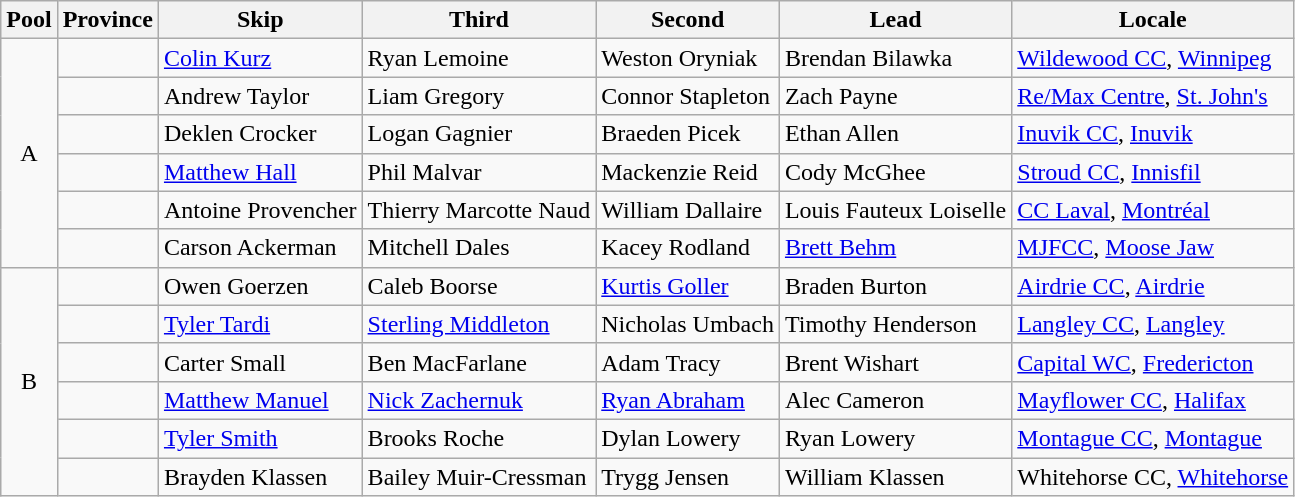<table class="wikitable">
<tr>
<th>Pool</th>
<th>Province</th>
<th>Skip</th>
<th>Third</th>
<th>Second</th>
<th>Lead</th>
<th>Locale</th>
</tr>
<tr>
<td rowspan=6 align=center>A</td>
<td></td>
<td><a href='#'>Colin Kurz</a></td>
<td>Ryan Lemoine</td>
<td>Weston Oryniak</td>
<td>Brendan Bilawka</td>
<td><a href='#'>Wildewood CC</a>, <a href='#'>Winnipeg</a></td>
</tr>
<tr>
<td></td>
<td>Andrew Taylor</td>
<td>Liam Gregory</td>
<td>Connor Stapleton</td>
<td>Zach Payne</td>
<td><a href='#'>Re/Max Centre</a>, <a href='#'>St. John's</a></td>
</tr>
<tr>
<td></td>
<td>Deklen Crocker</td>
<td>Logan Gagnier</td>
<td>Braeden Picek</td>
<td>Ethan Allen</td>
<td><a href='#'>Inuvik CC</a>, <a href='#'>Inuvik</a></td>
</tr>
<tr>
<td></td>
<td><a href='#'>Matthew Hall</a></td>
<td>Phil Malvar</td>
<td>Mackenzie Reid</td>
<td>Cody McGhee</td>
<td><a href='#'>Stroud CC</a>, <a href='#'>Innisfil</a></td>
</tr>
<tr>
<td></td>
<td>Antoine Provencher</td>
<td>Thierry Marcotte Naud</td>
<td>William Dallaire</td>
<td>Louis Fauteux Loiselle</td>
<td><a href='#'>CC Laval</a>, <a href='#'>Montréal</a></td>
</tr>
<tr>
<td></td>
<td>Carson Ackerman</td>
<td>Mitchell Dales</td>
<td>Kacey Rodland</td>
<td><a href='#'>Brett Behm</a></td>
<td><a href='#'>MJFCC</a>, <a href='#'>Moose Jaw</a></td>
</tr>
<tr>
<td rowspan=6 align=center>B</td>
<td></td>
<td>Owen Goerzen</td>
<td>Caleb Boorse</td>
<td><a href='#'>Kurtis Goller</a></td>
<td>Braden Burton</td>
<td><a href='#'>Airdrie CC</a>, <a href='#'>Airdrie</a></td>
</tr>
<tr>
<td></td>
<td><a href='#'>Tyler Tardi</a></td>
<td><a href='#'>Sterling Middleton</a></td>
<td>Nicholas Umbach</td>
<td>Timothy Henderson</td>
<td><a href='#'>Langley CC</a>, <a href='#'>Langley</a></td>
</tr>
<tr>
<td></td>
<td>Carter Small</td>
<td>Ben MacFarlane</td>
<td>Adam Tracy</td>
<td>Brent Wishart</td>
<td><a href='#'>Capital WC</a>, <a href='#'>Fredericton</a></td>
</tr>
<tr>
<td></td>
<td><a href='#'>Matthew Manuel</a></td>
<td><a href='#'>Nick Zachernuk</a></td>
<td><a href='#'>Ryan Abraham</a></td>
<td>Alec Cameron</td>
<td><a href='#'>Mayflower CC</a>, <a href='#'>Halifax</a></td>
</tr>
<tr>
<td></td>
<td><a href='#'>Tyler Smith</a></td>
<td>Brooks Roche</td>
<td>Dylan Lowery</td>
<td>Ryan Lowery</td>
<td><a href='#'>Montague CC</a>, <a href='#'>Montague</a></td>
</tr>
<tr>
<td></td>
<td>Brayden Klassen</td>
<td>Bailey Muir-Cressman</td>
<td>Trygg Jensen</td>
<td>William Klassen</td>
<td>Whitehorse CC, <a href='#'>Whitehorse</a></td>
</tr>
</table>
